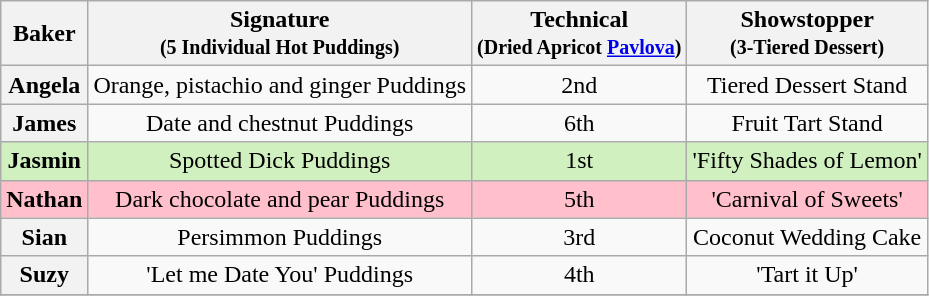<table class="wikitable sortable" style="text-align:center">
<tr>
<th>Baker</th>
<th class="unsortable">Signature<br><small>(5 Individual Hot Puddings)</small></th>
<th>Technical<br><small>(Dried Apricot <a href='#'>Pavlova</a>)</small></th>
<th class="unsortable">Showstopper<br><small>(3-Tiered Dessert)</small></th>
</tr>
<tr>
<th>Angela</th>
<td>Orange, pistachio and ginger Puddings</td>
<td>2nd</td>
<td>Tiered Dessert Stand</td>
</tr>
<tr>
<th>James</th>
<td>Date and chestnut Puddings</td>
<td>6th</td>
<td>Fruit Tart Stand</td>
</tr>
<tr style="background:#d0f0c0;">
<th style="background:#d0f0c0;">Jasmin</th>
<td>Spotted Dick Puddings</td>
<td>1st</td>
<td>'Fifty Shades of Lemon'</td>
</tr>
<tr style="background:Pink;">
<th style="background:Pink;">Nathan</th>
<td>Dark chocolate and pear Puddings</td>
<td>5th</td>
<td>'Carnival of Sweets'</td>
</tr>
<tr>
<th>Sian</th>
<td>Persimmon Puddings</td>
<td>3rd</td>
<td>Coconut Wedding Cake</td>
</tr>
<tr>
<th>Suzy</th>
<td>'Let me Date You' Puddings</td>
<td>4th</td>
<td>'Tart it Up'</td>
</tr>
<tr>
</tr>
</table>
